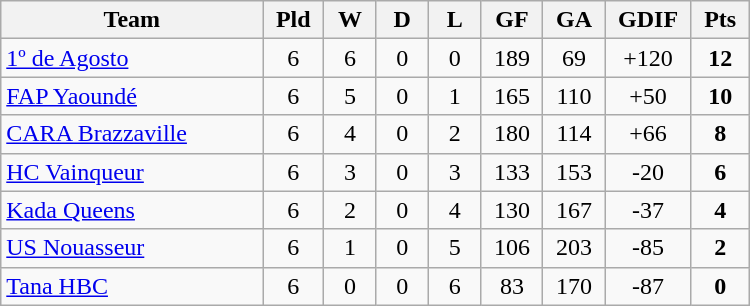<table class=wikitable style="text-align:center" width=500>
<tr>
<th width=25%>Team</th>
<th width=5%>Pld</th>
<th width=5%>W</th>
<th width=5%>D</th>
<th width=5%>L</th>
<th width=5%>GF</th>
<th width=5%>GA</th>
<th width=5%>GDIF</th>
<th width=5%>Pts</th>
</tr>
<tr>
<td align="left"> <a href='#'>1º de Agosto</a></td>
<td>6</td>
<td>6</td>
<td>0</td>
<td>0</td>
<td>189</td>
<td>69</td>
<td>+120</td>
<td><strong>12</strong></td>
</tr>
<tr>
<td align="left"> <a href='#'>FAP Yaoundé</a></td>
<td>6</td>
<td>5</td>
<td>0</td>
<td>1</td>
<td>165</td>
<td>110</td>
<td>+50</td>
<td><strong>10</strong></td>
</tr>
<tr>
<td align="left"> <a href='#'>CARA Brazzaville</a></td>
<td>6</td>
<td>4</td>
<td>0</td>
<td>2</td>
<td>180</td>
<td>114</td>
<td>+66</td>
<td><strong>8</strong></td>
</tr>
<tr>
<td align="left"> <a href='#'>HC Vainqueur</a></td>
<td>6</td>
<td>3</td>
<td>0</td>
<td>3</td>
<td>133</td>
<td>153</td>
<td>-20</td>
<td><strong>6</strong></td>
</tr>
<tr>
<td align="left"> <a href='#'>Kada Queens</a></td>
<td>6</td>
<td>2</td>
<td>0</td>
<td>4</td>
<td>130</td>
<td>167</td>
<td>-37</td>
<td><strong>4</strong></td>
</tr>
<tr>
<td align="left"> <a href='#'>US Nouasseur</a></td>
<td>6</td>
<td>1</td>
<td>0</td>
<td>5</td>
<td>106</td>
<td>203</td>
<td>-85</td>
<td><strong>2</strong></td>
</tr>
<tr>
<td align="left"> <a href='#'>Tana HBC</a></td>
<td>6</td>
<td>0</td>
<td>0</td>
<td>6</td>
<td>83</td>
<td>170</td>
<td>-87</td>
<td><strong>0</strong></td>
</tr>
</table>
